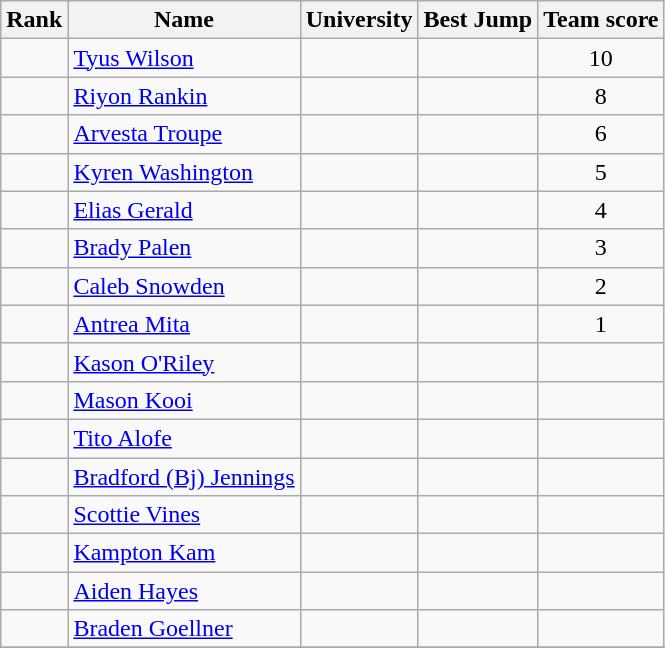<table class="wikitable sortable" style="text-align:center">
<tr>
<th>Rank</th>
<th>Name</th>
<th>University</th>
<th>Best Jump</th>
<th>Team score</th>
</tr>
<tr>
<td></td>
<td align=left> <a href='#'>Tyus Wilson</a></td>
<td></td>
<td><strong></strong></td>
<td>10  </td>
</tr>
<tr>
<td></td>
<td align=left> <a href='#'>Riyon Rankin</a></td>
<td></td>
<td><strong></strong></td>
<td>8</td>
</tr>
<tr>
<td></td>
<td align=left> <a href='#'>Arvesta Troupe</a></td>
<td></td>
<td><strong></strong></td>
<td>6</td>
</tr>
<tr>
<td></td>
<td align=left> <a href='#'>Kyren Washington</a></td>
<td></td>
<td><strong></strong></td>
<td>5</td>
</tr>
<tr>
<td></td>
<td align=left> <a href='#'>Elias Gerald</a></td>
<td></td>
<td><strong></strong></td>
<td>4</td>
</tr>
<tr>
<td></td>
<td align=left> <a href='#'>Brady Palen</a></td>
<td></td>
<td><strong></strong></td>
<td>3</td>
</tr>
<tr>
<td></td>
<td align=left> <a href='#'>Caleb Snowden</a></td>
<td></td>
<td><strong></strong></td>
<td>2</td>
</tr>
<tr>
<td></td>
<td align=left> <a href='#'>Antrea Mita</a></td>
<td></td>
<td><strong></strong></td>
<td>1</td>
</tr>
<tr>
<td></td>
<td align=left> <a href='#'>Kason O'Riley</a></td>
<td></td>
<td><strong></strong></td>
<td></td>
</tr>
<tr>
<td></td>
<td align=left> <a href='#'>Mason Kooi</a></td>
<td></td>
<td><strong></strong></td>
<td></td>
</tr>
<tr>
<td></td>
<td align=left> <a href='#'>Tito Alofe</a></td>
<td></td>
<td><strong></strong></td>
<td></td>
</tr>
<tr>
<td></td>
<td align=left> <a href='#'>Bradford (Bj) Jennings</a></td>
<td></td>
<td><strong></strong></td>
<td></td>
</tr>
<tr>
<td></td>
<td align=left> <a href='#'>Scottie Vines</a></td>
<td></td>
<td><strong></strong></td>
<td></td>
</tr>
<tr>
<td></td>
<td align=left> <a href='#'>Kampton Kam</a></td>
<td></td>
<td><strong></strong></td>
<td></td>
</tr>
<tr>
<td></td>
<td align=left> <a href='#'>Aiden Hayes</a></td>
<td></td>
<td><strong></strong></td>
<td></td>
</tr>
<tr>
<td></td>
<td align=left> <a href='#'>Braden Goellner</a></td>
<td></td>
<td><strong></strong></td>
<td></td>
</tr>
<tr>
</tr>
</table>
